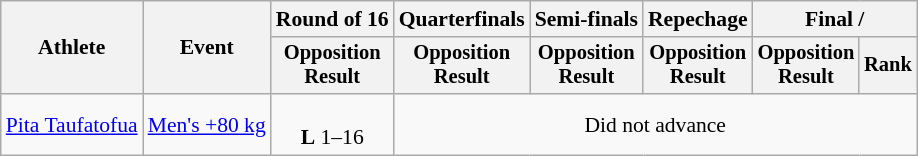<table class="wikitable" style="font-size:90%;">
<tr>
<th rowspan=2>Athlete</th>
<th rowspan=2>Event</th>
<th>Round of 16</th>
<th>Quarterfinals</th>
<th>Semi-finals</th>
<th>Repechage</th>
<th colspan=2>Final / </th>
</tr>
<tr style="font-size:95%">
<th>Opposition<br>Result</th>
<th>Opposition<br>Result</th>
<th>Opposition<br>Result</th>
<th>Opposition<br>Result</th>
<th>Opposition<br>Result</th>
<th>Rank</th>
</tr>
<tr align=center>
<td align=left><a href='#'>Pita Taufatofua</a></td>
<td align=left><a href='#'>Men's +80 kg</a></td>
<td><br><strong>L</strong> 1–16 </td>
<td colspan=5>Did not advance</td>
</tr>
</table>
